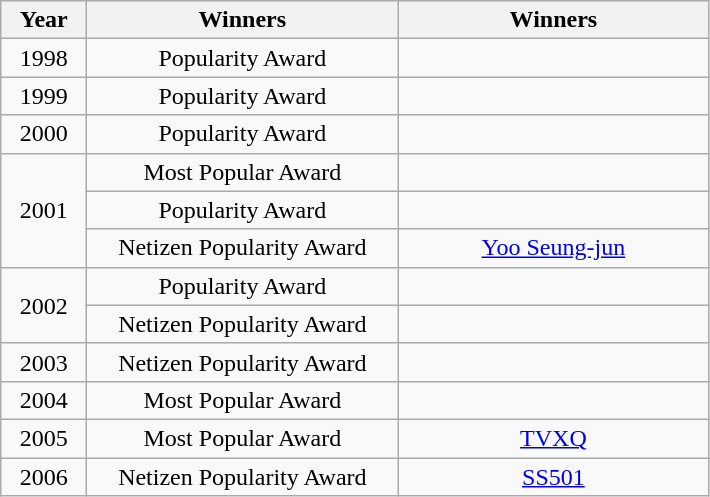<table class="wikitable" style="text-align:center;">
<tr>
<th width="50">Year</th>
<th width="200">Winners</th>
<th width="200">Winners</th>
</tr>
<tr>
<td>1998</td>
<td>Popularity Award</td>
<td></td>
</tr>
<tr>
<td>1999</td>
<td>Popularity Award</td>
<td></td>
</tr>
<tr>
<td>2000</td>
<td>Popularity Award</td>
<td></td>
</tr>
<tr>
<td rowspan="3">2001</td>
<td>Most Popular Award</td>
<td></td>
</tr>
<tr>
<td>Popularity Award</td>
<td></td>
</tr>
<tr>
<td>Netizen Popularity Award</td>
<td><a href='#'>Yoo Seung-jun</a></td>
</tr>
<tr>
<td rowspan="2">2002</td>
<td>Popularity Award</td>
<td></td>
</tr>
<tr>
<td>Netizen Popularity Award</td>
<td></td>
</tr>
<tr>
<td>2003</td>
<td>Netizen Popularity Award</td>
<td></td>
</tr>
<tr>
<td>2004</td>
<td>Most Popular Award</td>
<td></td>
</tr>
<tr>
<td>2005</td>
<td>Most Popular Award</td>
<td><a href='#'>TVXQ</a></td>
</tr>
<tr>
<td>2006</td>
<td>Netizen Popularity Award</td>
<td><a href='#'>SS501</a></td>
</tr>
</table>
